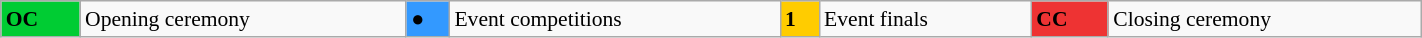<table class="wikitable" style="margin:1em auto; font-size:90%;position:relative; min-width:75%;">
<tr>
<td style="background-color:#00cc33;"><strong>OC</strong></td>
<td>Opening ceremony</td>
<td style="background-color:#3399ff;">●</td>
<td>Event competitions</td>
<td style="background-color:#ffcc00;"><strong>1</strong></td>
<td>Event finals</td>
<td style="background-color:#ee3333;"><strong>CC</strong></td>
<td>Closing ceremony</td>
</tr>
</table>
